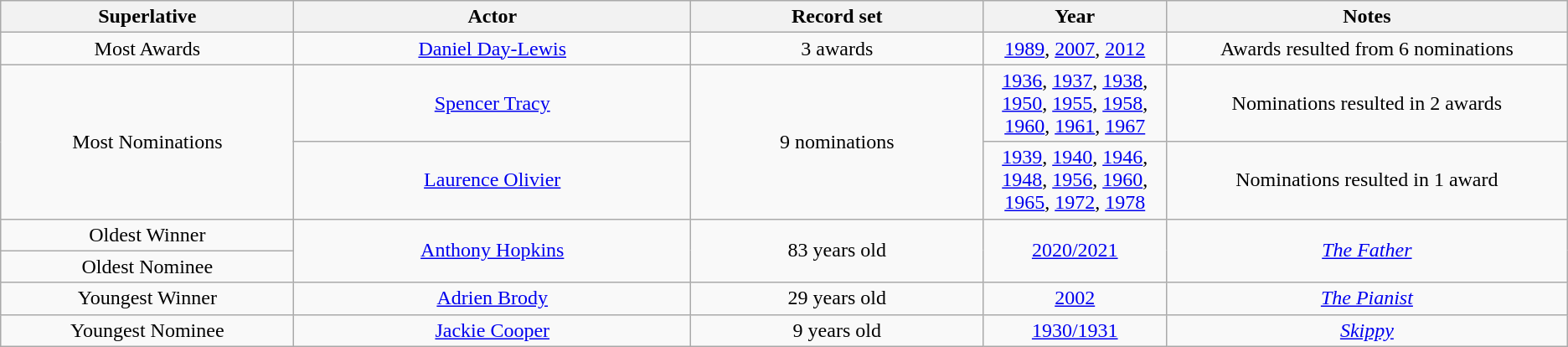<table class="wikitable" style="text-align: center">
<tr>
<th width="250">Superlative</th>
<th width="350">Actor</th>
<th width="250">Record set</th>
<th width="150">Year</th>
<th width="350">Notes</th>
</tr>
<tr>
<td>Most Awards</td>
<td><a href='#'>Daniel Day-Lewis</a></td>
<td>3 awards</td>
<td><a href='#'>1989</a>, <a href='#'>2007</a>, <a href='#'>2012</a></td>
<td>Awards resulted from 6 nominations</td>
</tr>
<tr>
<td rowspan=2>Most Nominations</td>
<td><a href='#'>Spencer Tracy</a></td>
<td rowspan=2>9 nominations</td>
<td><a href='#'>1936</a>, <a href='#'>1937</a>, <a href='#'>1938</a>, <a href='#'>1950</a>, <a href='#'>1955</a>, <a href='#'>1958</a>, <a href='#'>1960</a>, <a href='#'>1961</a>, <a href='#'>1967</a></td>
<td>Nominations resulted in 2 awards</td>
</tr>
<tr>
<td><a href='#'>Laurence Olivier</a></td>
<td><a href='#'>1939</a>, <a href='#'>1940</a>, <a href='#'>1946</a>, <a href='#'>1948</a>, <a href='#'>1956</a>, <a href='#'>1960</a>, <a href='#'>1965</a>, <a href='#'>1972</a>, <a href='#'>1978</a></td>
<td>Nominations resulted in 1 award</td>
</tr>
<tr>
<td>Oldest Winner</td>
<td rowspan=2><a href='#'>Anthony Hopkins</a></td>
<td rowspan=2>83 years old</td>
<td rowspan=2><a href='#'>2020/2021</a></td>
<td rowspan=2><em><a href='#'>The Father</a></em></td>
</tr>
<tr>
<td>Oldest Nominee</td>
</tr>
<tr>
<td>Youngest Winner</td>
<td><a href='#'>Adrien Brody</a></td>
<td>29 years old</td>
<td><a href='#'>2002</a></td>
<td><em><a href='#'>The Pianist</a></em></td>
</tr>
<tr>
<td>Youngest Nominee</td>
<td><a href='#'>Jackie Cooper</a></td>
<td>9 years old</td>
<td><a href='#'>1930/1931</a></td>
<td><em><a href='#'>Skippy</a></em></td>
</tr>
</table>
